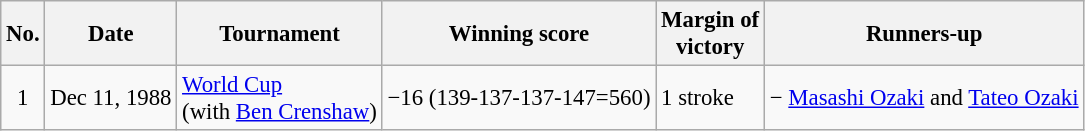<table class="wikitable" style="font-size:95%;">
<tr>
<th>No.</th>
<th>Date</th>
<th>Tournament</th>
<th>Winning score</th>
<th>Margin of<br>victory</th>
<th>Runners-up</th>
</tr>
<tr>
<td align=center>1</td>
<td align=right>Dec 11, 1988</td>
<td><a href='#'>World Cup</a><br>(with  <a href='#'>Ben Crenshaw</a>)</td>
<td>−16 (139-137-137-147=560)</td>
<td>1 stroke</td>
<td> − <a href='#'>Masashi Ozaki</a> and <a href='#'>Tateo Ozaki</a></td>
</tr>
</table>
